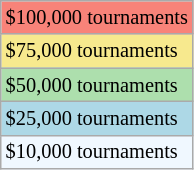<table class="wikitable" style="font-size:85%;">
<tr style="background:#f88379;">
<td>$100,000 tournaments</td>
</tr>
<tr style="background:#f7e98e;">
<td>$75,000 tournaments</td>
</tr>
<tr style="background:#addfad;">
<td>$50,000 tournaments</td>
</tr>
<tr style="background:lightblue;">
<td>$25,000 tournaments</td>
</tr>
<tr style="background:#f0f8ff;">
<td>$10,000 tournaments</td>
</tr>
</table>
